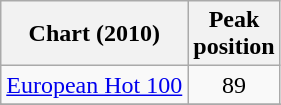<table class="wikitable sortable plainrowheaders" style="text-align:center">
<tr>
<th scope="col">Chart (2010)</th>
<th scope="col">Peak<br>position</th>
</tr>
<tr>
<td><a href='#'>European Hot 100</a></td>
<td>89</td>
</tr>
<tr>
</tr>
<tr>
</tr>
<tr>
</tr>
</table>
